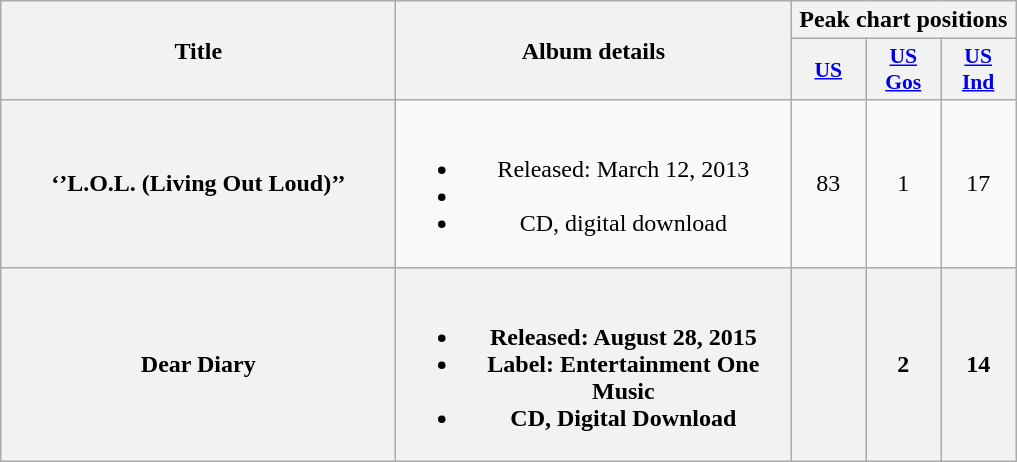<table class="wikitable plainrowheaders" style="text-align:center;">
<tr>
<th scope="col" rowspan="2" style="width:16em;">Title</th>
<th scope="col" rowspan="2" style="width:16em;">Album details</th>
<th scope="col" colspan="3">Peak chart positions</th>
</tr>
<tr>
<th style="width:3em; font-size:90%"><a href='#'>US</a></th>
<th style="width:3em; font-size:90%"><a href='#'>US<br>Gos</a></th>
<th style="width:3em; font-size:90%"><a href='#'>US<br>Ind</a></th>
</tr>
<tr>
<th scope="row">‘’L.O.L. (Living Out Loud)’’</th>
<td><br><ul><li>Released: March 12, 2013</li><li></li><li>CD, digital download</li></ul></td>
<td>83</td>
<td>1</td>
<td>17</td>
</tr>
<tr>
<th>Dear Diary</th>
<th><br><ul><li>Released: August 28, 2015</li><li>Label: Entertainment One Music</li><li>CD, Digital Download</li></ul></th>
<th></th>
<th>2</th>
<th>14</th>
</tr>
</table>
